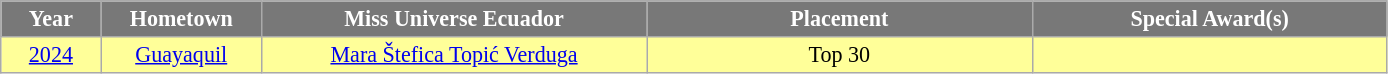<table class="wikitable" style="font-size: 92%; text-align:center">
<tr>
<th width="60" style="background-color:#787878;color:#FFFFFF;">Year</th>
<th width="100" style="background-color:#787878;color:#FFFFFF;">Hometown</th>
<th width="250" style="background-color:#787878;color:#FFFFFF;">Miss Universe Ecuador</th>
<th width="250" style="background-color:#787878;color:#FFFFFF;">Placement</th>
<th width="230" style="background-color:#787878;color:#FFFFFF;">Special Award(s)</th>
</tr>
<tr style="background-color:#FFFF99; ">
<td><a href='#'>2024</a></td>
<td><a href='#'>Guayaquil</a></td>
<td><a href='#'>Mara Štefica Topić Verduga</a></td>
<td>Top 30</td>
<td></td>
</tr>
</table>
